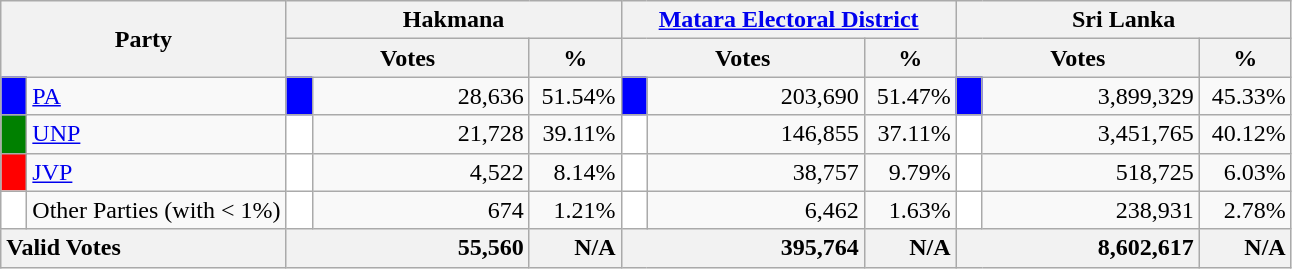<table class="wikitable">
<tr>
<th colspan="2" width="144px"rowspan="2">Party</th>
<th colspan="3" width="216px">Hakmana</th>
<th colspan="3" width="216px"><a href='#'>Matara Electoral District</a></th>
<th colspan="3" width="216px">Sri Lanka</th>
</tr>
<tr>
<th colspan="2" width="144px">Votes</th>
<th>%</th>
<th colspan="2" width="144px">Votes</th>
<th>%</th>
<th colspan="2" width="144px">Votes</th>
<th>%</th>
</tr>
<tr>
<td style="background-color:blue;" width="10px"></td>
<td style="text-align:left;"><a href='#'>PA</a></td>
<td style="background-color:blue;" width="10px"></td>
<td style="text-align:right;">28,636</td>
<td style="text-align:right;">51.54%</td>
<td style="background-color:blue;" width="10px"></td>
<td style="text-align:right;">203,690</td>
<td style="text-align:right;">51.47%</td>
<td style="background-color:blue;" width="10px"></td>
<td style="text-align:right;">3,899,329</td>
<td style="text-align:right;">45.33%</td>
</tr>
<tr>
<td style="background-color:green;" width="10px"></td>
<td style="text-align:left;"><a href='#'>UNP</a></td>
<td style="background-color:white;" width="10px"></td>
<td style="text-align:right;">21,728</td>
<td style="text-align:right;">39.11%</td>
<td style="background-color:white;" width="10px"></td>
<td style="text-align:right;">146,855</td>
<td style="text-align:right;">37.11%</td>
<td style="background-color:white;" width="10px"></td>
<td style="text-align:right;">3,451,765</td>
<td style="text-align:right;">40.12%</td>
</tr>
<tr>
<td style="background-color:red;" width="10px"></td>
<td style="text-align:left;"><a href='#'>JVP</a></td>
<td style="background-color:white;" width="10px"></td>
<td style="text-align:right;">4,522</td>
<td style="text-align:right;">8.14%</td>
<td style="background-color:white;" width="10px"></td>
<td style="text-align:right;">38,757</td>
<td style="text-align:right;">9.79%</td>
<td style="background-color:white;" width="10px"></td>
<td style="text-align:right;">518,725</td>
<td style="text-align:right;">6.03%</td>
</tr>
<tr>
<td style="background-color:white;" width="10px"></td>
<td style="text-align:left;">Other Parties (with < 1%)</td>
<td style="background-color:white;" width="10px"></td>
<td style="text-align:right;">674</td>
<td style="text-align:right;">1.21%</td>
<td style="background-color:white;" width="10px"></td>
<td style="text-align:right;">6,462</td>
<td style="text-align:right;">1.63%</td>
<td style="background-color:white;" width="10px"></td>
<td style="text-align:right;">238,931</td>
<td style="text-align:right;">2.78%</td>
</tr>
<tr>
<th colspan="2" width="144px"style="text-align:left;">Valid Votes</th>
<th style="text-align:right;"colspan="2" width="144px">55,560</th>
<th style="text-align:right;">N/A</th>
<th style="text-align:right;"colspan="2" width="144px">395,764</th>
<th style="text-align:right;">N/A</th>
<th style="text-align:right;"colspan="2" width="144px">8,602,617</th>
<th style="text-align:right;">N/A</th>
</tr>
</table>
